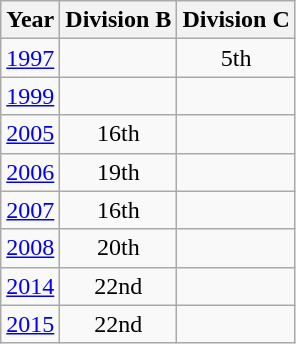<table class="wikitable" style="text-align:center">
<tr>
<th>Year</th>
<th>Division B</th>
<th>Division C</th>
</tr>
<tr>
<td><a href='#'>1997</a></td>
<td></td>
<td>5th</td>
</tr>
<tr>
<td><a href='#'>1999</a></td>
<td></td>
<td></td>
</tr>
<tr>
<td><a href='#'>2005</a></td>
<td>16th</td>
<td></td>
</tr>
<tr>
<td><a href='#'>2006</a></td>
<td>19th</td>
<td></td>
</tr>
<tr>
<td><a href='#'>2007</a></td>
<td>16th</td>
<td></td>
</tr>
<tr>
<td><a href='#'>2008</a></td>
<td>20th</td>
<td></td>
</tr>
<tr>
<td><a href='#'>2014</a></td>
<td>22nd</td>
<td></td>
</tr>
<tr>
<td><a href='#'>2015</a></td>
<td>22nd</td>
<td></td>
</tr>
</table>
